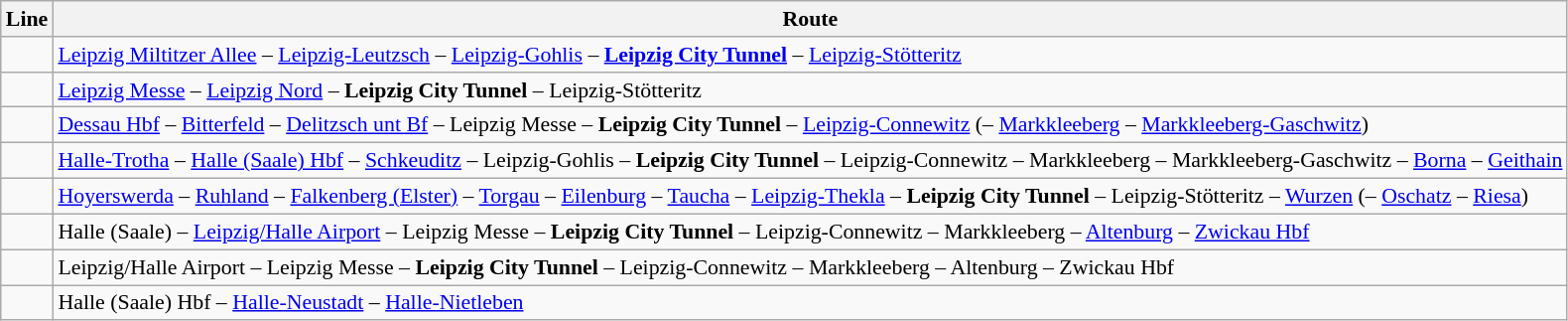<table class="wikitable" style="font-size:91%">
<tr class="hintergrundfarbe5">
<th>Line</th>
<th>Route</th>
</tr>
<tr>
<td style="font-size:111%"></td>
<td><a href='#'>Leipzig Miltitzer Allee</a> – <a href='#'>Leipzig-Leutzsch</a> – <a href='#'>Leipzig-Gohlis</a> – <strong><a href='#'>Leipzig City Tunnel</a></strong> – <a href='#'>Leipzig-Stötteritz</a></td>
</tr>
<tr>
<td style="font-size:111%"></td>
<td><a href='#'>Leipzig Messe</a> – <a href='#'>Leipzig Nord</a> – <strong>Leipzig City Tunnel</strong> – Leipzig-Stötteritz</td>
</tr>
<tr>
<td style="font-size:111%"></td>
<td><a href='#'>Dessau Hbf</a> – <a href='#'>Bitterfeld</a> – <a href='#'>Delitzsch unt Bf</a> – Leipzig Messe – <strong>Leipzig City Tunnel</strong> – <a href='#'>Leipzig-Connewitz</a> (– <a href='#'>Markkleeberg</a> – <a href='#'>Markkleeberg-Gaschwitz</a>)</td>
</tr>
<tr>
<td style="font-size:111%"></td>
<td><a href='#'>Halle-Trotha</a> – <a href='#'>Halle (Saale) Hbf</a> – <a href='#'>Schkeuditz</a> – Leipzig-Gohlis – <strong>Leipzig City Tunnel</strong> – Leipzig-Connewitz – Markkleeberg – Markkleeberg-Gaschwitz – <a href='#'>Borna</a> – <a href='#'>Geithain</a></td>
</tr>
<tr>
<td style="font-size:111%"></td>
<td><a href='#'>Hoyerswerda</a> – <a href='#'>Ruhland</a> – <a href='#'>Falkenberg (Elster)</a> – <a href='#'>Torgau</a> – <a href='#'>Eilenburg</a> – <a href='#'>Taucha</a> – <a href='#'>Leipzig-Thekla</a> – <strong>Leipzig City Tunnel</strong> – Leipzig-Stötteritz – <a href='#'>Wurzen</a> (– <a href='#'>Oschatz</a> – <a href='#'>Riesa</a>)</td>
</tr>
<tr>
<td style="font-size:111%"></td>
<td>Halle (Saale) – <a href='#'>Leipzig/Halle Airport</a> – Leipzig Messe – <strong>Leipzig City Tunnel</strong> – Leipzig-Connewitz – Markkleeberg – <a href='#'>Altenburg</a> – <a href='#'>Zwickau Hbf</a></td>
</tr>
<tr>
<td style="font-size:111%"></td>
<td>Leipzig/Halle Airport – Leipzig Messe – <strong>Leipzig City Tunnel</strong> – Leipzig-Connewitz – Markkleeberg – Altenburg – Zwickau Hbf</td>
</tr>
<tr>
<td style="font-size:111%"></td>
<td>Halle (Saale) Hbf – <a href='#'>Halle-Neustadt</a> – <a href='#'>Halle-Nietleben</a></td>
</tr>
</table>
